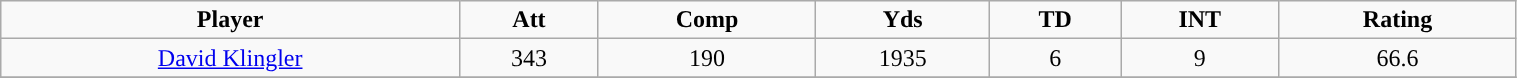<table class="wikitable" width="80%">
<tr align="center">
<td><strong>Player</strong></td>
<td><strong>Att</strong></td>
<td><strong>Comp</strong></td>
<td><strong>Yds</strong></td>
<td><strong>TD</strong></td>
<td><strong>INT</strong></td>
<td><strong>Rating</strong></td>
</tr>
<tr align="center" bgcolor="">
<td><a href='#'>David Klingler</a></td>
<td>343</td>
<td>190</td>
<td>1935</td>
<td>6</td>
<td>9</td>
<td>66.6</td>
</tr>
<tr align="center" bgcolor="">
</tr>
</table>
